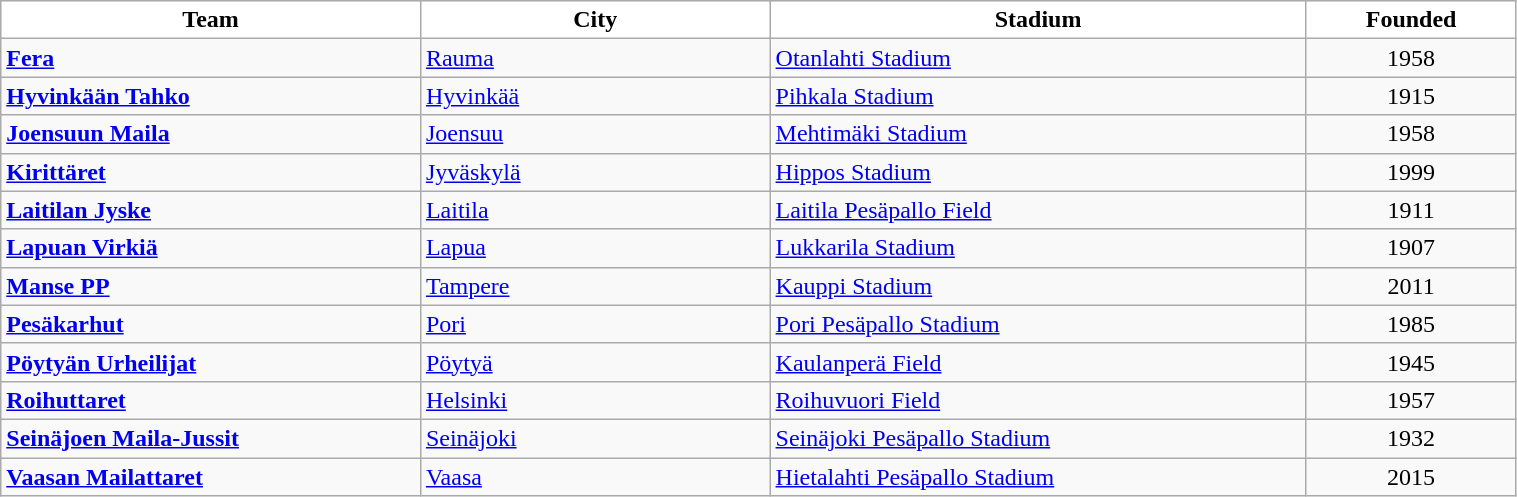<table class="wikitable" style="width:80%; text-align:left;">
<tr>
<th style="background:#ffffff; width:18%">Team</th>
<th style="background:#ffffff; width:15%">City</th>
<th style="background:#ffffff; width:23%">Stadium</th>
<th style="background:#ffffff; width:9%">Founded</th>
</tr>
<tr>
<td><strong><a href='#'>Fera</a></strong></td>
<td><a href='#'>Rauma</a></td>
<td><a href='#'>Otanlahti Stadium</a></td>
<td align=center>1958</td>
</tr>
<tr>
<td><strong><a href='#'>Hyvinkään Tahko</a></strong></td>
<td><a href='#'>Hyvinkää</a></td>
<td><a href='#'>Pihkala Stadium</a></td>
<td align=center>1915</td>
</tr>
<tr>
<td><strong><a href='#'>Joensuun Maila</a></strong></td>
<td><a href='#'>Joensuu</a></td>
<td><a href='#'>Mehtimäki Stadium</a></td>
<td align=center>1958</td>
</tr>
<tr>
<td><strong><a href='#'>Kirittäret</a></strong></td>
<td><a href='#'>Jyväskylä</a></td>
<td><a href='#'>Hippos Stadium</a></td>
<td align=center>1999</td>
</tr>
<tr>
<td><strong><a href='#'>Laitilan Jyske</a></strong></td>
<td><a href='#'>Laitila</a></td>
<td><a href='#'>Laitila Pesäpallo Field</a></td>
<td align=center>1911</td>
</tr>
<tr>
<td><strong><a href='#'>Lapuan Virkiä</a></strong></td>
<td><a href='#'>Lapua</a></td>
<td><a href='#'>Lukkarila Stadium</a></td>
<td align=center>1907</td>
</tr>
<tr>
<td><strong><a href='#'>Manse PP</a></strong></td>
<td><a href='#'>Tampere</a></td>
<td><a href='#'>Kauppi Stadium</a></td>
<td align=center>2011</td>
</tr>
<tr>
<td><strong><a href='#'>Pesäkarhut</a></strong></td>
<td><a href='#'>Pori</a></td>
<td><a href='#'>Pori Pesäpallo Stadium</a></td>
<td align=center>1985</td>
</tr>
<tr>
<td><strong><a href='#'>Pöytyän Urheilijat</a></strong></td>
<td><a href='#'>Pöytyä</a></td>
<td><a href='#'>Kaulanperä Field</a></td>
<td align=center>1945</td>
</tr>
<tr>
<td><strong><a href='#'>Roihuttaret</a></strong></td>
<td><a href='#'>Helsinki</a></td>
<td><a href='#'>Roihuvuori Field</a></td>
<td align=center>1957</td>
</tr>
<tr>
<td><strong><a href='#'>Seinäjoen Maila-Jussit</a></strong></td>
<td><a href='#'>Seinäjoki</a></td>
<td><a href='#'>Seinäjoki Pesäpallo Stadium</a></td>
<td align=center>1932</td>
</tr>
<tr>
<td><strong><a href='#'>Vaasan Mailattaret</a></strong></td>
<td><a href='#'>Vaasa</a></td>
<td><a href='#'>Hietalahti Pesäpallo Stadium</a></td>
<td align=center>2015</td>
</tr>
</table>
